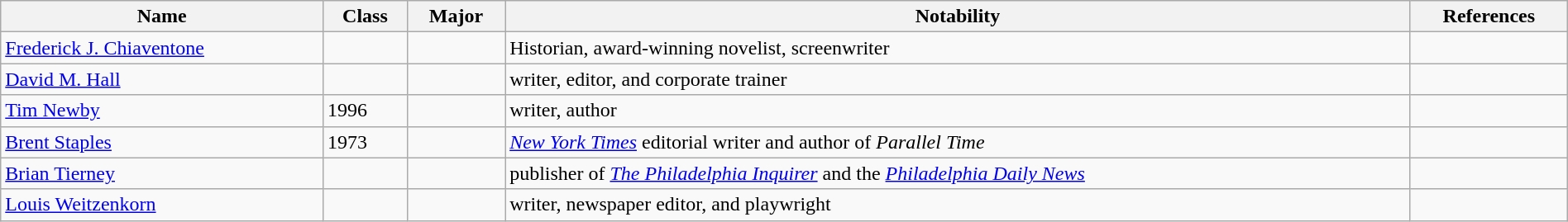<table class="wikitable sortable" style="width:100%;">
<tr>
<th>Name</th>
<th>Class</th>
<th>Major</th>
<th>Notability</th>
<th>References</th>
</tr>
<tr>
<td><a href='#'>Frederick J. Chiaventone</a></td>
<td></td>
<td></td>
<td>Historian, award-winning novelist, screenwriter</td>
<td></td>
</tr>
<tr>
<td><a href='#'>David M. Hall</a></td>
<td></td>
<td></td>
<td>writer, editor, and corporate trainer</td>
<td></td>
</tr>
<tr>
<td><a href='#'>Tim Newby</a></td>
<td>1996</td>
<td></td>
<td>writer, author</td>
<td></td>
</tr>
<tr>
<td><a href='#'>Brent Staples</a></td>
<td>1973</td>
<td></td>
<td><em><a href='#'>New York Times</a></em> editorial writer and author of <em>Parallel Time</em></td>
<td></td>
</tr>
<tr>
<td><a href='#'>Brian Tierney</a></td>
<td></td>
<td></td>
<td>publisher of <em><a href='#'>The Philadelphia Inquirer</a></em> and the <em><a href='#'>Philadelphia Daily News</a></em></td>
<td></td>
</tr>
<tr>
<td><a href='#'>Louis Weitzenkorn</a></td>
<td></td>
<td></td>
<td>writer, newspaper editor, and playwright</td>
<td></td>
</tr>
</table>
